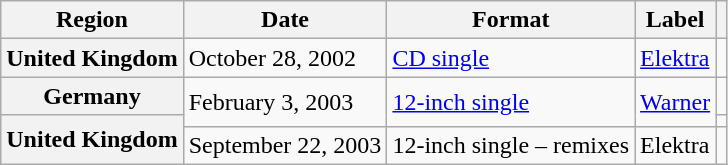<table class="wikitable plainrowheaders">
<tr>
<th scope="col">Region</th>
<th scope="col">Date</th>
<th scope="col">Format</th>
<th scope="col">Label</th>
<th scope="col"></th>
</tr>
<tr>
<th scope="row">United Kingdom</th>
<td>October 28, 2002</td>
<td><a href='#'>CD single</a></td>
<td><a href='#'>Elektra</a></td>
<td align="center"></td>
</tr>
<tr>
<th scope="row">Germany</th>
<td rowspan="2">February 3, 2003</td>
<td rowspan="2"><a href='#'>12-inch single</a></td>
<td rowspan="2"><a href='#'>Warner</a></td>
<td align="center"></td>
</tr>
<tr>
<th scope="row" rowspan="2">United Kingdom</th>
<td align="center"></td>
</tr>
<tr>
<td>September 22, 2003</td>
<td>12-inch single – remixes</td>
<td>Elektra</td>
<td align="center"></td>
</tr>
</table>
